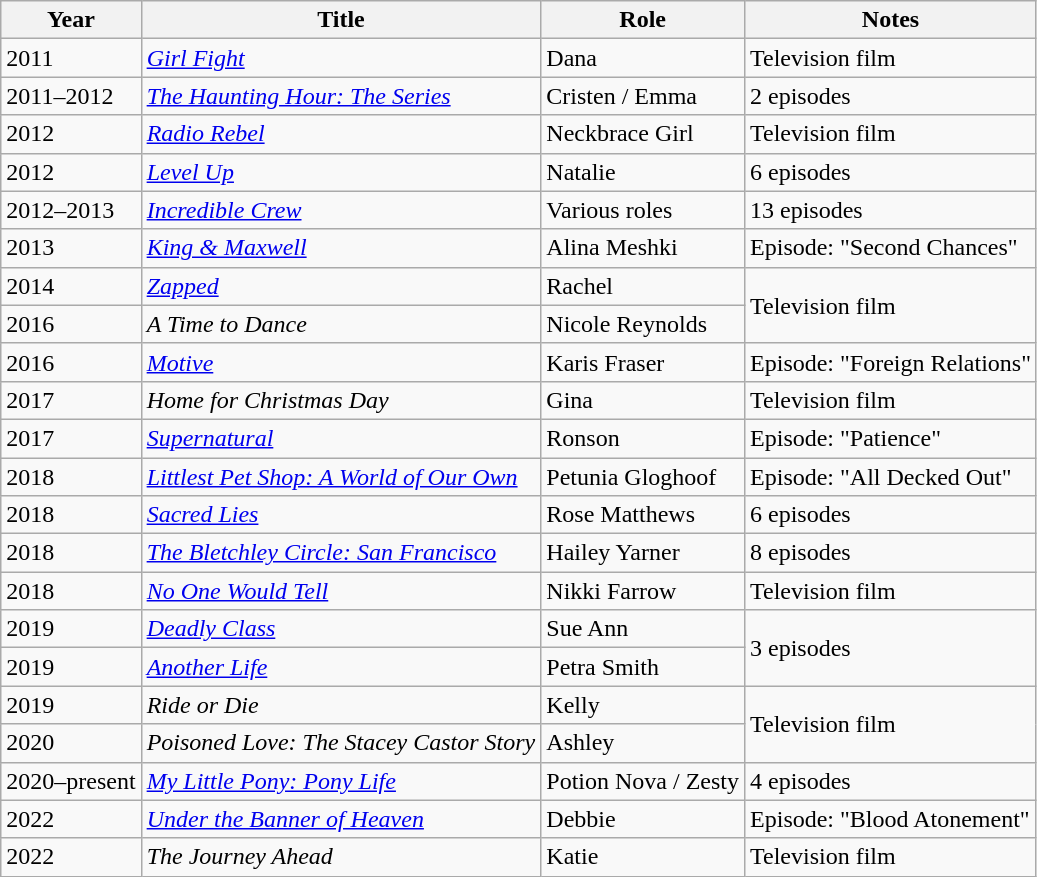<table class="wikitable sortable">
<tr>
<th>Year</th>
<th>Title</th>
<th>Role</th>
<th class="unsortable">Notes</th>
</tr>
<tr>
<td>2011</td>
<td><a href='#'><em>Girl Fight</em></a></td>
<td>Dana</td>
<td>Television film</td>
</tr>
<tr>
<td>2011–2012</td>
<td data-sort-value="Haunting Hour: The Series, The"><em><a href='#'>The Haunting Hour: The Series</a></em></td>
<td>Cristen / Emma</td>
<td>2 episodes</td>
</tr>
<tr>
<td>2012</td>
<td><em><a href='#'>Radio Rebel</a></em></td>
<td>Neckbrace Girl</td>
<td>Television film</td>
</tr>
<tr>
<td>2012</td>
<td><a href='#'><em>Level Up</em></a></td>
<td>Natalie</td>
<td>6 episodes</td>
</tr>
<tr>
<td>2012–2013</td>
<td><em><a href='#'>Incredible Crew</a></em></td>
<td>Various roles</td>
<td>13 episodes</td>
</tr>
<tr>
<td>2013</td>
<td><em><a href='#'>King & Maxwell</a></em></td>
<td>Alina Meshki</td>
<td>Episode: "Second Chances"</td>
</tr>
<tr>
<td>2014</td>
<td><a href='#'><em>Zapped</em></a></td>
<td>Rachel</td>
<td rowspan="2">Television film</td>
</tr>
<tr>
<td>2016</td>
<td data-sort-value="Time to Dance, A"><em>A Time to Dance</em></td>
<td>Nicole Reynolds</td>
</tr>
<tr>
<td>2016</td>
<td><a href='#'><em>Motive</em></a></td>
<td>Karis Fraser</td>
<td>Episode: "Foreign Relations"</td>
</tr>
<tr>
<td>2017</td>
<td><em>Home for Christmas Day</em></td>
<td>Gina</td>
<td>Television film</td>
</tr>
<tr>
<td>2017</td>
<td><a href='#'><em>Supernatural</em></a></td>
<td>Ronson</td>
<td>Episode: "Patience"</td>
</tr>
<tr>
<td>2018</td>
<td><em><a href='#'>Littlest Pet Shop: A World of Our Own</a></em></td>
<td>Petunia Gloghoof</td>
<td>Episode: "All Decked Out"</td>
</tr>
<tr>
<td>2018</td>
<td><em><a href='#'>Sacred Lies</a></em></td>
<td>Rose Matthews</td>
<td>6 episodes</td>
</tr>
<tr>
<td>2018</td>
<td data-sort-value="Bletchley Circle: San Francisco, The"><em><a href='#'>The Bletchley Circle: San Francisco</a></em></td>
<td>Hailey Yarner</td>
<td>8 episodes</td>
</tr>
<tr>
<td>2018</td>
<td><a href='#'><em>No One Would Tell</em></a></td>
<td>Nikki Farrow</td>
<td>Television film</td>
</tr>
<tr>
<td>2019</td>
<td><a href='#'><em>Deadly Class</em></a></td>
<td>Sue Ann</td>
<td rowspan="2">3 episodes</td>
</tr>
<tr>
<td>2019</td>
<td><a href='#'><em>Another Life</em></a></td>
<td>Petra Smith</td>
</tr>
<tr>
<td>2019</td>
<td><em>Ride or Die</em></td>
<td>Kelly</td>
<td rowspan="2">Television film</td>
</tr>
<tr>
<td>2020</td>
<td><em>Poisoned Love: The Stacey Castor Story</em></td>
<td>Ashley</td>
</tr>
<tr>
<td>2020–present</td>
<td><em><a href='#'>My Little Pony: Pony Life</a></em></td>
<td>Potion Nova / Zesty</td>
<td>4 episodes</td>
</tr>
<tr>
<td>2022</td>
<td><a href='#'><em>Under the Banner of Heaven</em></a></td>
<td>Debbie</td>
<td>Episode: "Blood Atonement"</td>
</tr>
<tr>
<td>2022</td>
<td data-sort-value="Journey Ahead, The"><em>The Journey Ahead</em></td>
<td>Katie</td>
<td>Television film</td>
</tr>
</table>
